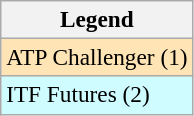<table class=wikitable style=font-size:97%>
<tr>
<th>Legend</th>
</tr>
<tr bgcolor=moccasin>
<td>ATP Challenger (1)</td>
</tr>
<tr bgcolor=cffcff>
<td>ITF Futures (2)</td>
</tr>
</table>
